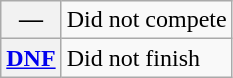<table class="wikitable">
<tr>
<th scope="row">—</th>
<td>Did not compete</td>
</tr>
<tr>
<th scope="row"><a href='#'>DNF</a></th>
<td>Did not finish</td>
</tr>
</table>
